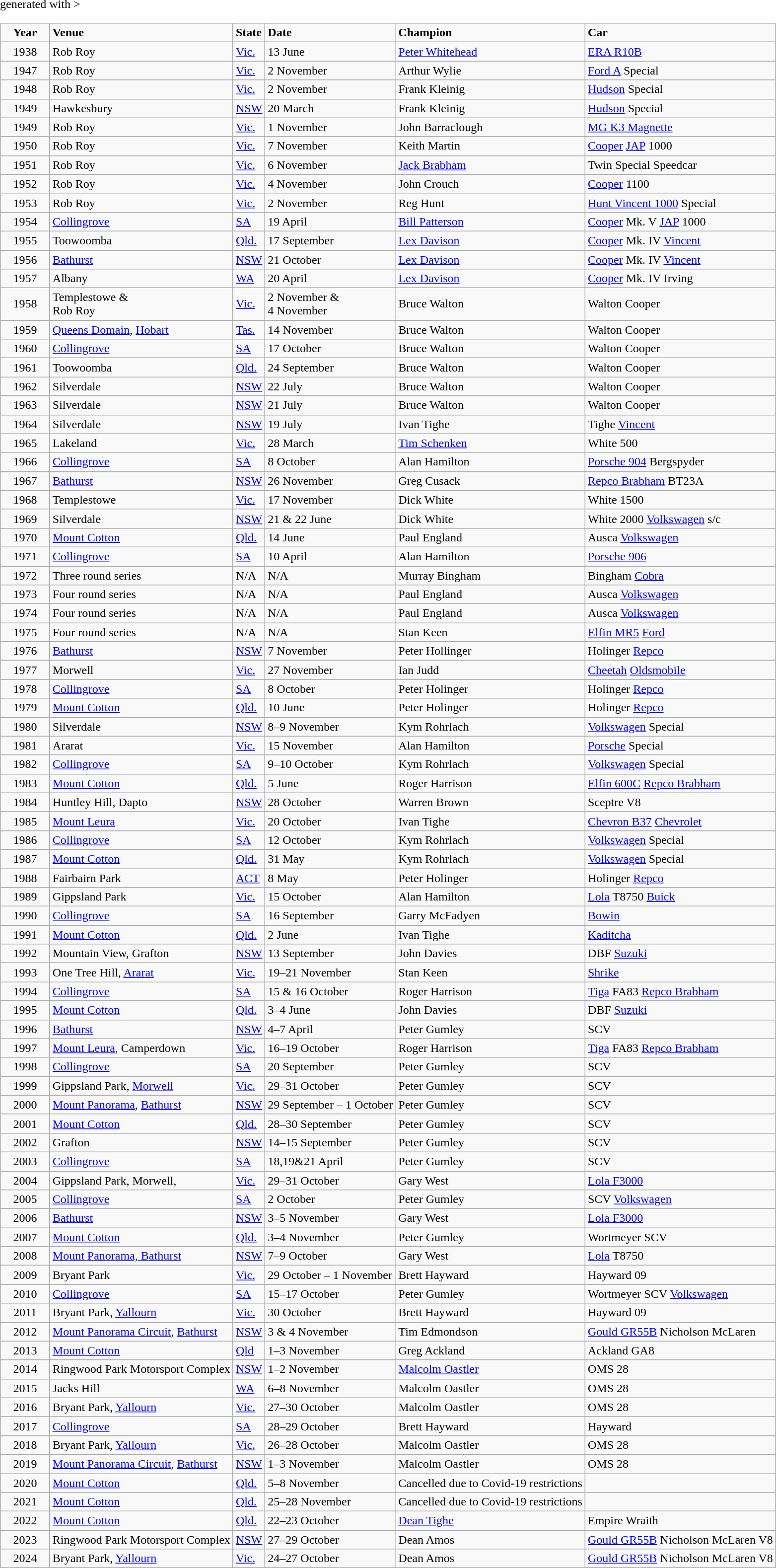<table class="wikitable" <hiddentext>generated with >
<tr style="font-weight:bold">
<td width="59" height="11" align="center">Year</td>
<td>Venue</td>
<td>State</td>
<td>Date</td>
<td>Champion</td>
<td>Car</td>
</tr>
<tr>
<td height="11" align="center">1938</td>
<td>Rob Roy</td>
<td><a href='#'>Vic.</a></td>
<td>13 June</td>
<td><a href='#'>Peter Whitehead</a></td>
<td><a href='#'>ERA R10B</a></td>
</tr>
<tr>
<td height="11" align="center">1947</td>
<td>Rob Roy</td>
<td><a href='#'>Vic.</a></td>
<td>2 November</td>
<td>Arthur Wylie</td>
<td><a href='#'>Ford A</a> Special</td>
</tr>
<tr>
<td height="11" align="center">1948</td>
<td>Rob Roy</td>
<td><a href='#'>Vic.</a></td>
<td>2 November</td>
<td>Frank Kleinig</td>
<td><a href='#'>Hudson</a> Special</td>
</tr>
<tr>
<td height="11" align="center">1949</td>
<td>Hawkesbury</td>
<td><a href='#'>NSW</a></td>
<td>20 March</td>
<td>Frank Kleinig</td>
<td><a href='#'>Hudson</a> Special</td>
</tr>
<tr>
<td height="11" align="center">1949</td>
<td>Rob Roy</td>
<td><a href='#'>Vic.</a></td>
<td>1 November</td>
<td>John Barraclough</td>
<td><a href='#'>MG K3 Magnette</a></td>
</tr>
<tr>
<td height="11" align="center">1950</td>
<td>Rob Roy</td>
<td><a href='#'>Vic.</a></td>
<td>7 November</td>
<td>Keith Martin</td>
<td><a href='#'>Cooper</a> <a href='#'>JAP</a>  1000</td>
</tr>
<tr>
<td height="11" align="center">1951</td>
<td>Rob Roy</td>
<td><a href='#'>Vic.</a></td>
<td>6 November</td>
<td><a href='#'>Jack Brabham</a></td>
<td>Twin Special Speedcar</td>
</tr>
<tr>
<td height="11" align="center">1952</td>
<td>Rob Roy</td>
<td><a href='#'>Vic.</a></td>
<td>4 November</td>
<td>John Crouch</td>
<td><a href='#'>Cooper</a> 1100</td>
</tr>
<tr>
<td height="11" align="center">1953</td>
<td>Rob Roy</td>
<td><a href='#'>Vic.</a></td>
<td>2 November</td>
<td>Reg Hunt</td>
<td><a href='#'>Hunt Vincent 1000</a> Special</td>
</tr>
<tr>
<td height="11" align="center">1954</td>
<td><a href='#'>Collingrove</a></td>
<td><a href='#'>SA</a></td>
<td>19 April</td>
<td><a href='#'>Bill Patterson</a></td>
<td><a href='#'>Cooper</a> Mk. V <a href='#'>JAP</a> 1000</td>
</tr>
<tr>
<td height="11" align="center">1955</td>
<td>Toowoomba</td>
<td><a href='#'>Qld.</a></td>
<td>17 September</td>
<td><a href='#'>Lex Davison</a></td>
<td><a href='#'>Cooper</a> Mk. IV <a href='#'>Vincent</a></td>
</tr>
<tr>
<td height="11" align="center">1956</td>
<td><a href='#'>Bathurst</a></td>
<td><a href='#'>NSW</a></td>
<td>21 October</td>
<td><a href='#'>Lex Davison</a></td>
<td><a href='#'>Cooper</a> Mk. IV <a href='#'>Vincent</a></td>
</tr>
<tr>
<td height="11" align="center">1957</td>
<td>Albany</td>
<td><a href='#'>WA</a></td>
<td>20 April</td>
<td><a href='#'>Lex Davison</a></td>
<td><a href='#'>Cooper</a> Mk. IV Irving</td>
</tr>
<tr>
<td height="11" align="center">1958</td>
<td>Templestowe & <br> Rob Roy </td>
<td><a href='#'>Vic.</a></td>
<td>2 November & <br> 4 November </td>
<td>Bruce Walton</td>
<td>Walton Cooper</td>
</tr>
<tr>
<td height="11" align="center">1959</td>
<td><a href='#'>Queens Domain</a>, <a href='#'>Hobart</a></td>
<td><a href='#'>Tas.</a></td>
<td>14 November</td>
<td>Bruce Walton</td>
<td>Walton Cooper</td>
</tr>
<tr>
<td height="11" align="center">1960</td>
<td><a href='#'>Collingrove</a></td>
<td><a href='#'>SA</a></td>
<td>17 October</td>
<td>Bruce Walton</td>
<td>Walton Cooper</td>
</tr>
<tr>
<td height="11" align="center">1961</td>
<td>Toowoomba</td>
<td><a href='#'>Qld.</a></td>
<td>24 September</td>
<td>Bruce Walton</td>
<td>Walton Cooper</td>
</tr>
<tr>
<td height="11" align="center">1962</td>
<td>Silverdale</td>
<td><a href='#'>NSW</a></td>
<td>22 July</td>
<td>Bruce Walton</td>
<td>Walton Cooper</td>
</tr>
<tr>
<td height="11" align="center">1963</td>
<td>Silverdale</td>
<td><a href='#'>NSW</a></td>
<td>21 July</td>
<td>Bruce Walton</td>
<td>Walton Cooper</td>
</tr>
<tr>
<td height="11" align="center">1964</td>
<td>Silverdale</td>
<td><a href='#'>NSW</a></td>
<td>19 July</td>
<td>Ivan Tighe</td>
<td>Tighe <a href='#'>Vincent</a></td>
</tr>
<tr>
<td height="11" align="center">1965</td>
<td>Lakeland</td>
<td><a href='#'>Vic.</a></td>
<td>28 March</td>
<td><a href='#'>Tim Schenken</a></td>
<td>White 500</td>
</tr>
<tr>
<td height="11" align="center">1966</td>
<td><a href='#'>Collingrove</a></td>
<td><a href='#'>SA</a></td>
<td>8 October</td>
<td>Alan Hamilton</td>
<td><a href='#'>Porsche 904</a> Bergspyder</td>
</tr>
<tr>
<td height="11" align="center">1967</td>
<td><a href='#'>Bathurst</a></td>
<td><a href='#'>NSW</a></td>
<td>26 November</td>
<td>Greg Cusack</td>
<td><a href='#'>Repco Brabham</a> BT23A</td>
</tr>
<tr>
<td height="11" align="center">1968</td>
<td>Templestowe</td>
<td><a href='#'>Vic.</a></td>
<td>17 November</td>
<td>Dick White</td>
<td>White 1500</td>
</tr>
<tr>
<td height="11" align="center">1969</td>
<td>Silverdale</td>
<td><a href='#'>NSW</a></td>
<td>21 & 22 June</td>
<td>Dick White</td>
<td>White 2000 <a href='#'>Volkswagen</a> s/c</td>
</tr>
<tr>
<td height="11" align="center">1970</td>
<td><a href='#'>Mount Cotton</a></td>
<td><a href='#'>Qld.</a></td>
<td>14 June</td>
<td>Paul England</td>
<td>Ausca <a href='#'>Volkswagen</a></td>
</tr>
<tr>
<td height="11" align="center">1971</td>
<td><a href='#'>Collingrove</a></td>
<td><a href='#'>SA</a></td>
<td>10 April</td>
<td>Alan Hamilton</td>
<td><a href='#'>Porsche 906</a></td>
</tr>
<tr>
<td height="11" align="center">1972</td>
<td>Three round series</td>
<td>N/A</td>
<td>N/A</td>
<td>Murray Bingham</td>
<td>Bingham <a href='#'>Cobra</a></td>
</tr>
<tr>
<td height="11" align="center">1973</td>
<td>Four round series</td>
<td>N/A</td>
<td>N/A</td>
<td>Paul England</td>
<td>Ausca <a href='#'>Volkswagen</a></td>
</tr>
<tr>
<td height="11" align="center">1974</td>
<td>Four round series</td>
<td>N/A</td>
<td>N/A</td>
<td>Paul England</td>
<td>Ausca <a href='#'>Volkswagen</a></td>
</tr>
<tr>
<td height="11" align="center">1975</td>
<td>Four round series</td>
<td>N/A</td>
<td>N/A</td>
<td>Stan Keen</td>
<td><a href='#'>Elfin MR5</a> <a href='#'>Ford</a></td>
</tr>
<tr>
<td height="11" align="center">1976</td>
<td><a href='#'>Bathurst</a></td>
<td><a href='#'>NSW</a></td>
<td>7 November</td>
<td>Peter Hollinger</td>
<td>Holinger <a href='#'>Repco</a></td>
</tr>
<tr>
<td height="11" align="center">1977</td>
<td>Morwell</td>
<td><a href='#'>Vic.</a></td>
<td>27 November</td>
<td>Ian Judd</td>
<td><a href='#'>Cheetah</a> <a href='#'>Oldsmobile</a></td>
</tr>
<tr>
<td height="11" align="center">1978</td>
<td><a href='#'>Collingrove</a></td>
<td><a href='#'>SA</a></td>
<td>8 October</td>
<td>Peter Holinger</td>
<td>Holinger <a href='#'>Repco</a></td>
</tr>
<tr>
<td height="11" align="center">1979</td>
<td><a href='#'>Mount Cotton</a></td>
<td><a href='#'>Qld.</a></td>
<td>10 June</td>
<td>Peter Holinger</td>
<td>Holinger <a href='#'>Repco</a></td>
</tr>
<tr>
<td height="11" align="center">1980</td>
<td>Silverdale</td>
<td><a href='#'>NSW</a></td>
<td>8–9 November</td>
<td>Kym Rohrlach</td>
<td><a href='#'>Volkswagen</a> Special</td>
</tr>
<tr>
<td height="11" align="center">1981</td>
<td>Ararat</td>
<td><a href='#'>Vic.</a></td>
<td>15 November</td>
<td>Alan Hamilton</td>
<td><a href='#'>Porsche</a> Special</td>
</tr>
<tr>
<td height="11" align="center">1982</td>
<td><a href='#'>Collingrove</a></td>
<td><a href='#'>SA</a></td>
<td>9–10 October</td>
<td>Kym Rohrlach</td>
<td><a href='#'>Volkswagen</a> Special</td>
</tr>
<tr>
<td height="11" align="center">1983</td>
<td><a href='#'>Mount Cotton</a></td>
<td><a href='#'>Qld.</a></td>
<td>5 June</td>
<td>Roger Harrison</td>
<td><a href='#'>Elfin 600C</a> <a href='#'>Repco Brabham</a></td>
</tr>
<tr>
<td height="11" align="center">1984</td>
<td>Huntley Hill, Dapto</td>
<td><a href='#'>NSW</a></td>
<td>28 October</td>
<td>Warren Brown</td>
<td>Sceptre V8</td>
</tr>
<tr>
<td height="11" align="center">1985</td>
<td><a href='#'>Mount Leura</a></td>
<td><a href='#'>Vic.</a></td>
<td>20 October</td>
<td>Ivan Tighe</td>
<td><a href='#'>Chevron B37</a> <a href='#'>Chevrolet</a></td>
</tr>
<tr>
<td height="11" align="center">1986</td>
<td><a href='#'>Collingrove</a></td>
<td><a href='#'>SA</a></td>
<td>12 October</td>
<td>Kym Rohrlach</td>
<td><a href='#'>Volkswagen</a> Special</td>
</tr>
<tr>
<td height="11" align="center">1987</td>
<td><a href='#'>Mount Cotton</a></td>
<td><a href='#'>Qld.</a></td>
<td>31 May</td>
<td>Kym Rohrlach</td>
<td><a href='#'>Volkswagen</a> Special</td>
</tr>
<tr>
<td height="11" align="center">1988</td>
<td>Fairbairn Park</td>
<td><a href='#'>ACT</a></td>
<td>8 May</td>
<td>Peter Holinger</td>
<td>Holinger <a href='#'>Repco</a></td>
</tr>
<tr>
<td height="11" align="center">1989</td>
<td>Gippsland Park</td>
<td><a href='#'>Vic.</a></td>
<td>15 October</td>
<td>Alan Hamilton</td>
<td><a href='#'>Lola</a> T8750 <a href='#'>Buick</a></td>
</tr>
<tr>
<td height="11" align="center">1990</td>
<td><a href='#'>Collingrove</a></td>
<td><a href='#'>SA</a></td>
<td>16 September</td>
<td>Garry McFadyen</td>
<td><a href='#'>Bowin</a></td>
</tr>
<tr>
<td height="11" align="center">1991</td>
<td><a href='#'>Mount Cotton</a></td>
<td><a href='#'>Qld.</a></td>
<td>2 June</td>
<td>Ivan Tighe</td>
<td><a href='#'>Kaditcha</a></td>
</tr>
<tr>
<td height="11" align="center">1992</td>
<td>Mountain View, Grafton</td>
<td><a href='#'>NSW</a></td>
<td>13 September</td>
<td>John Davies</td>
<td>DBF <a href='#'>Suzuki</a></td>
</tr>
<tr>
<td height="11" align="center">1993</td>
<td>One Tree Hill, <a href='#'>Ararat</a></td>
<td><a href='#'>Vic.</a></td>
<td>19–21 November</td>
<td>Stan Keen</td>
<td><a href='#'>Shrike</a></td>
</tr>
<tr>
<td height="11" align="center">1994</td>
<td><a href='#'>Collingrove</a></td>
<td><a href='#'>SA</a></td>
<td>15 & 16 October</td>
<td>Roger Harrison</td>
<td><a href='#'>Tiga</a> FA83 <a href='#'>Repco Brabham</a></td>
</tr>
<tr>
<td height="11" align="center">1995</td>
<td><a href='#'>Mount Cotton</a></td>
<td><a href='#'>Qld.</a></td>
<td>3–4 June</td>
<td>John Davies</td>
<td>DBF <a href='#'>Suzuki</a></td>
</tr>
<tr>
<td height="11" align="center">1996</td>
<td><a href='#'>Bathurst</a></td>
<td><a href='#'>NSW</a></td>
<td>4–7 April</td>
<td>Peter Gumley</td>
<td>SCV</td>
</tr>
<tr>
<td height="11" align="center">1997</td>
<td><a href='#'>Mount Leura</a>, Camperdown</td>
<td><a href='#'>Vic.</a></td>
<td>16–19 October</td>
<td>Roger Harrison</td>
<td><a href='#'>Tiga</a> FA83 <a href='#'>Repco Brabham</a></td>
</tr>
<tr>
<td height="11" align="center">1998</td>
<td><a href='#'>Collingrove</a></td>
<td><a href='#'>SA</a></td>
<td>20 September</td>
<td>Peter Gumley</td>
<td>SCV</td>
</tr>
<tr>
<td height="11" align="center">1999</td>
<td>Gippsland Park, <a href='#'>Morwell</a></td>
<td><a href='#'>Vic.</a></td>
<td>29–31 October</td>
<td>Peter Gumley</td>
<td>SCV</td>
</tr>
<tr>
<td height="11" align="center">2000</td>
<td><a href='#'>Mount Panorama</a>, <a href='#'>Bathurst</a></td>
<td><a href='#'>NSW</a></td>
<td>29 September – 1 October</td>
<td>Peter Gumley</td>
<td>SCV</td>
</tr>
<tr>
<td height="11" align="center">2001</td>
<td><a href='#'>Mount Cotton</a></td>
<td><a href='#'>Qld.</a></td>
<td>28–30 September</td>
<td>Peter Gumley</td>
<td>SCV</td>
</tr>
<tr>
<td height="11" align="center">2002</td>
<td>Grafton</td>
<td><a href='#'>NSW</a></td>
<td>14–15 September</td>
<td>Peter Gumley</td>
<td>SCV</td>
</tr>
<tr>
<td height="11" align="center">2003</td>
<td><a href='#'>Collingrove</a></td>
<td><a href='#'>SA</a></td>
<td>18,19&21 April</td>
<td>Peter Gumley</td>
<td>SCV</td>
</tr>
<tr>
<td height="11" align="center">2004</td>
<td>Gippsland Park, Morwell,</td>
<td><a href='#'>Vic.</a></td>
<td>29–31 October</td>
<td>Gary West</td>
<td><a href='#'>Lola F3000</a></td>
</tr>
<tr>
<td height="11" align="center">2005</td>
<td><a href='#'>Collingrove</a></td>
<td><a href='#'>SA</a></td>
<td>2 October</td>
<td>Peter Gumley</td>
<td>SCV <a href='#'>Volkswagen</a></td>
</tr>
<tr>
<td height="11" align="center">2006</td>
<td><a href='#'>Bathurst</a></td>
<td><a href='#'>NSW</a></td>
<td>3–5 November</td>
<td>Gary West</td>
<td><a href='#'>Lola F3000</a></td>
</tr>
<tr>
<td height="11" align="center">2007</td>
<td><a href='#'>Mount Cotton</a></td>
<td><a href='#'>Qld.</a></td>
<td>3–4 November</td>
<td>Peter Gumley</td>
<td>Wortmeyer SCV</td>
</tr>
<tr>
<td height="11" align="center">2008</td>
<td><a href='#'>Mount Panorama, Bathurst</a></td>
<td><a href='#'>NSW</a></td>
<td>7–9 October</td>
<td>Gary West</td>
<td><a href='#'>Lola</a> T8750</td>
</tr>
<tr>
<td height="11" align="center">2009</td>
<td>Bryant Park</td>
<td><a href='#'>Vic.</a></td>
<td>29 October – 1 November</td>
<td>Brett Hayward</td>
<td>Hayward 09</td>
</tr>
<tr>
<td height="11" align="center">2010</td>
<td><a href='#'>Collingrove</a></td>
<td><a href='#'>SA</a></td>
<td>15–17 October</td>
<td>Peter Gumley</td>
<td>Wortmeyer SCV <a href='#'>Volkswagen</a></td>
</tr>
<tr>
<td height="11" align="center">2011</td>
<td>Bryant Park, <a href='#'>Yallourn</a></td>
<td><a href='#'>Vic.</a></td>
<td>30 October</td>
<td>Brett Hayward</td>
<td>Hayward 09</td>
</tr>
<tr>
<td height="11" align="center">2012</td>
<td><a href='#'>Mount Panorama Circuit</a>, <a href='#'>Bathurst</a></td>
<td><a href='#'>NSW</a></td>
<td>3 & 4 November</td>
<td>Tim Edmondson</td>
<td><a href='#'>Gould GR55B</a> Nicholson McLaren</td>
</tr>
<tr>
<td height="11" align="center">2013</td>
<td><a href='#'>Mount Cotton</a></td>
<td><a href='#'>Qld</a></td>
<td>1–3 November</td>
<td>Greg Ackland</td>
<td>Ackland GA8</td>
</tr>
<tr>
<td height="11" align="center">2014</td>
<td>Ringwood Park Motorsport Complex</td>
<td><a href='#'>NSW</a></td>
<td>1–2 November</td>
<td><a href='#'>Malcolm Oastler</a></td>
<td>OMS 28</td>
</tr>
<tr>
<td height="11" align="center">2015</td>
<td>Jacks Hill</td>
<td><a href='#'>WA</a></td>
<td>6–8 November</td>
<td>Malcolm Oastler</td>
<td>OMS 28</td>
</tr>
<tr>
<td height="11" align="center">2016</td>
<td>Bryant Park, <a href='#'>Yallourn</a></td>
<td><a href='#'>Vic.</a></td>
<td>27–30 October</td>
<td>Malcolm Oastler</td>
<td>OMS 28</td>
</tr>
<tr>
<td align="center">2017</td>
<td><a href='#'>Collingrove</a></td>
<td><a href='#'>SA</a></td>
<td>28–29 October</td>
<td>Brett Hayward</td>
<td>Hayward</td>
</tr>
<tr>
<td align="center">2018</td>
<td>Bryant Park, <a href='#'>Yallourn</a></td>
<td><a href='#'>Vic.</a></td>
<td>26–28 October</td>
<td>Malcolm Oastler</td>
<td>OMS 28</td>
</tr>
<tr>
<td align="center">2019</td>
<td><a href='#'>Mount Panorama Circuit</a>, <a href='#'>Bathurst</a></td>
<td><a href='#'>NSW</a></td>
<td>1–3 November</td>
<td>Malcolm Oastler</td>
<td>OMS 28</td>
</tr>
<tr>
<td align="center">2020</td>
<td><a href='#'>Mount Cotton</a></td>
<td><a href='#'>Qld.</a></td>
<td>5–8 November</td>
<td>Cancelled due to Covid-19 restrictions</td>
<td></td>
</tr>
<tr>
<td align="center">2021</td>
<td><a href='#'>Mount Cotton</a></td>
<td><a href='#'>Qld.</a></td>
<td>25–28 November</td>
<td>Cancelled due to Covid-19 restrictions</td>
<td></td>
</tr>
<tr>
<td align="center">2022</td>
<td><a href='#'>Mount Cotton</a></td>
<td><a href='#'>Qld.</a></td>
<td>22–23 October </td>
<td><a href='#'>Dean Tighe</a></td>
<td>Empire Wraith</td>
</tr>
<tr>
<td height="11" align="center">2023</td>
<td>Ringwood Park Motorsport Complex </td>
<td><a href='#'>NSW</a></td>
<td>27–29 October </td>
<td>Dean Amos </td>
<td><a href='#'>Gould GR55B</a> Nicholson McLaren V8 </td>
</tr>
<tr>
<td height="11" align="center">2024</td>
<td>Bryant Park, <a href='#'>Yallourn</a></td>
<td><a href='#'>Vic.</a></td>
<td>24–27 October </td>
<td>Dean Amos </td>
<td><a href='#'>Gould GR55B</a> Nicholson McLaren V8 </td>
</tr>
</table>
